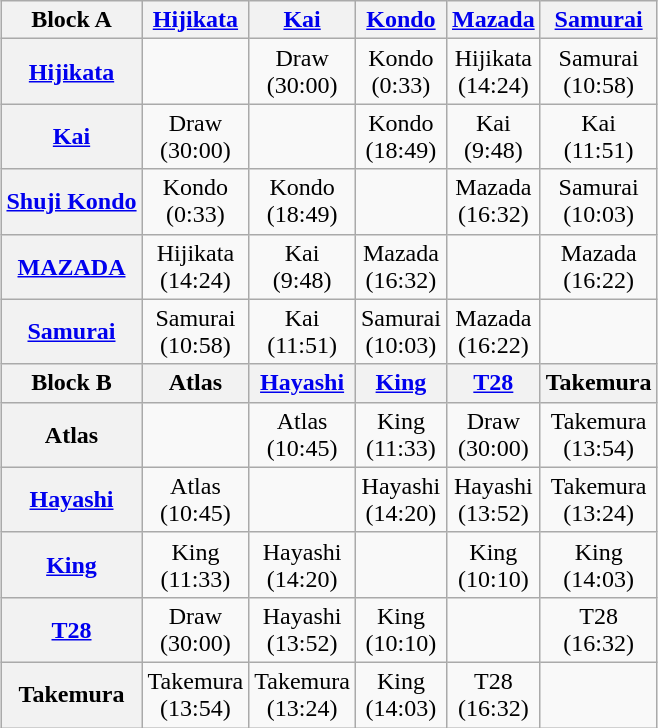<table class="wikitable" style="margin: 1em auto 1em auto;text-align:center">
<tr>
<th>Block A</th>
<th><a href='#'>Hijikata</a></th>
<th><a href='#'>Kai</a></th>
<th><a href='#'>Kondo</a></th>
<th><a href='#'>Mazada</a></th>
<th><a href='#'>Samurai</a></th>
</tr>
<tr>
<th><a href='#'>Hijikata</a></th>
<td></td>
<td>Draw<br>(30:00)</td>
<td>Kondo<br>(0:33)</td>
<td>Hijikata<br>(14:24)</td>
<td>Samurai<br>(10:58)</td>
</tr>
<tr>
<th><a href='#'>Kai</a></th>
<td>Draw<br>(30:00)</td>
<td></td>
<td>Kondo<br>(18:49)</td>
<td>Kai<br>(9:48)</td>
<td>Kai<br>(11:51)</td>
</tr>
<tr>
<th><a href='#'>Shuji Kondo</a></th>
<td>Kondo<br>(0:33)</td>
<td>Kondo<br>(18:49)</td>
<td></td>
<td>Mazada<br>(16:32)</td>
<td>Samurai<br>(10:03)</td>
</tr>
<tr>
<th><a href='#'>MAZADA</a></th>
<td>Hijikata<br>(14:24)</td>
<td>Kai<br>(9:48)</td>
<td>Mazada<br>(16:32)</td>
<td></td>
<td>Mazada<br>(16:22)</td>
</tr>
<tr>
<th><a href='#'>Samurai</a></th>
<td>Samurai<br>(10:58)</td>
<td>Kai<br>(11:51)</td>
<td>Samurai<br>(10:03)</td>
<td>Mazada<br>(16:22)</td>
<td></td>
</tr>
<tr>
<th>Block B</th>
<th>Atlas</th>
<th><a href='#'>Hayashi</a></th>
<th><a href='#'>King</a></th>
<th><a href='#'>T28</a></th>
<th>Takemura</th>
</tr>
<tr>
<th>Atlas</th>
<td></td>
<td>Atlas<br>(10:45)</td>
<td>King<br>(11:33)</td>
<td>Draw<br>(30:00)</td>
<td>Takemura<br>(13:54)</td>
</tr>
<tr>
<th><a href='#'>Hayashi</a></th>
<td>Atlas<br>(10:45)</td>
<td></td>
<td>Hayashi<br>(14:20)</td>
<td>Hayashi<br>(13:52)</td>
<td>Takemura<br>(13:24)</td>
</tr>
<tr>
<th><a href='#'>King</a></th>
<td>King<br>(11:33)</td>
<td>Hayashi<br>(14:20)</td>
<td></td>
<td>King<br>(10:10)</td>
<td>King<br>(14:03)</td>
</tr>
<tr>
<th><a href='#'>T28</a></th>
<td>Draw<br>(30:00)</td>
<td>Hayashi<br>(13:52)</td>
<td>King<br>(10:10)</td>
<td></td>
<td>T28<br>(16:32)</td>
</tr>
<tr>
<th>Takemura</th>
<td>Takemura<br>(13:54)</td>
<td>Takemura<br>(13:24)</td>
<td>King<br>(14:03)</td>
<td>T28<br>(16:32)</td>
<td></td>
</tr>
</table>
